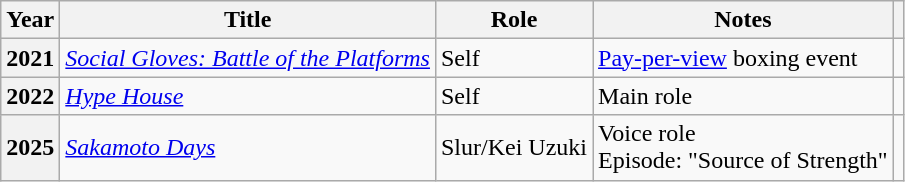<table class="wikitable sortable plainrowheaders">
<tr>
<th scope="col">Year</th>
<th scope="col">Title</th>
<th scope="col">Role</th>
<th scope="col" class="unsortable">Notes</th>
<th scope="col" class="unsortable"></th>
</tr>
<tr>
<th scope="row">2021</th>
<td><em><a href='#'>Social Gloves: Battle of the Platforms</a></em></td>
<td>Self</td>
<td><a href='#'>Pay-per-view</a> boxing event</td>
<td></td>
</tr>
<tr>
<th scope="row">2022</th>
<td><em><a href='#'>Hype House</a></em></td>
<td>Self</td>
<td>Main role</td>
<td></td>
</tr>
<tr>
<th scope="row">2025</th>
<td><em><a href='#'>Sakamoto Days</a></em></td>
<td>Slur/Kei Uzuki</td>
<td>Voice role<br>Episode: "Source of Strength"</td>
<td></td>
</tr>
</table>
